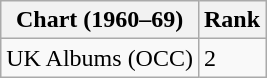<table class="wikitable" "style=text-align:center;">
<tr>
<th>Chart (1960–69)</th>
<th>Rank</th>
</tr>
<tr>
<td "text-align:left;">UK Albums (OCC)</td>
<td>2</td>
</tr>
</table>
